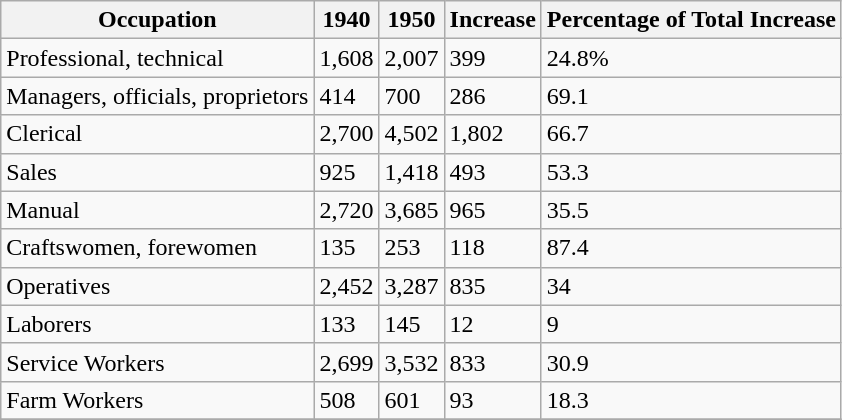<table class="wikitable sortable">
<tr>
<th>Occupation</th>
<th>1940</th>
<th>1950</th>
<th>Increase</th>
<th>Percentage of Total Increase</th>
</tr>
<tr>
<td>Professional, technical</td>
<td>1,608</td>
<td>2,007</td>
<td>399</td>
<td>24.8%</td>
</tr>
<tr>
<td>Managers, officials, proprietors</td>
<td>414</td>
<td>700</td>
<td>286</td>
<td>69.1</td>
</tr>
<tr>
<td>Clerical</td>
<td>2,700</td>
<td>4,502</td>
<td>1,802</td>
<td>66.7</td>
</tr>
<tr>
<td>Sales</td>
<td>925</td>
<td>1,418</td>
<td>493</td>
<td>53.3</td>
</tr>
<tr>
<td>Manual</td>
<td>2,720</td>
<td>3,685</td>
<td>965</td>
<td>35.5</td>
</tr>
<tr>
<td>Craftswomen, forewomen</td>
<td>135</td>
<td>253</td>
<td>118</td>
<td>87.4</td>
</tr>
<tr>
<td>Operatives</td>
<td>2,452</td>
<td>3,287</td>
<td>835</td>
<td>34</td>
</tr>
<tr>
<td>Laborers</td>
<td>133</td>
<td>145</td>
<td>12</td>
<td>9</td>
</tr>
<tr>
<td>Service Workers</td>
<td>2,699</td>
<td>3,532</td>
<td>833</td>
<td>30.9</td>
</tr>
<tr>
<td>Farm Workers</td>
<td>508</td>
<td>601</td>
<td>93</td>
<td>18.3</td>
</tr>
<tr>
</tr>
</table>
